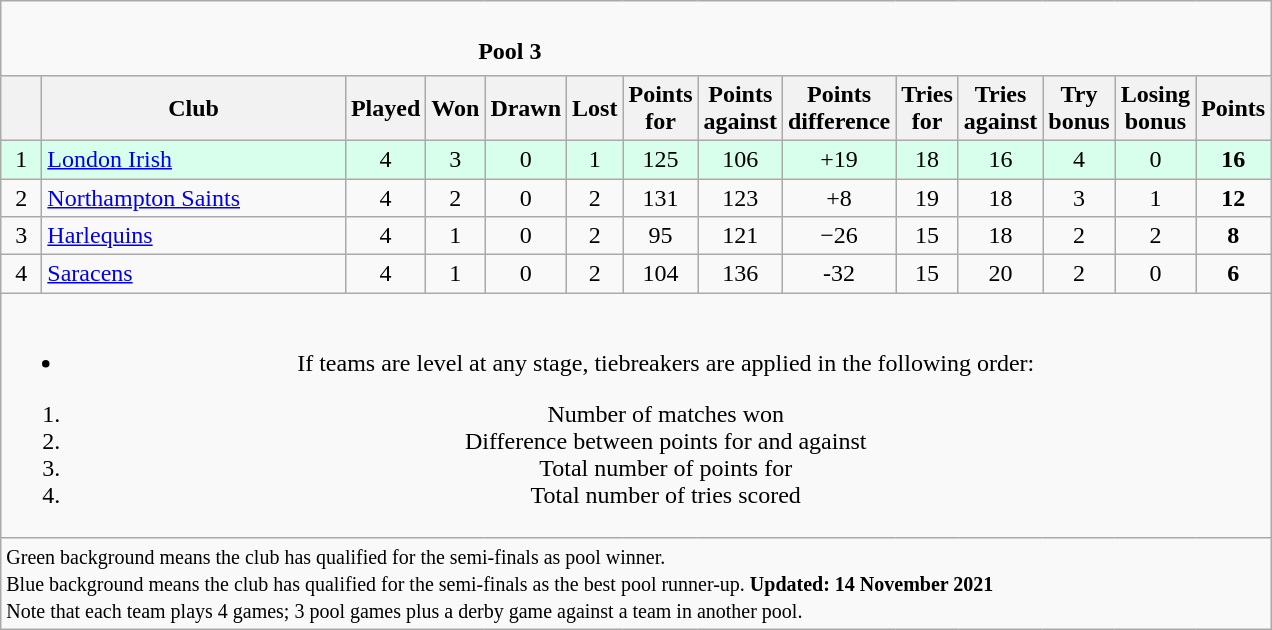<table class="wikitable" style="text-align: center;">
<tr>
<td colspan="15" cellpadding="0" cellspacing="0"><br><table border="0" width="80%" cellpadding="0" cellspacing="0">
<tr>
<td width=20% style="border:0px"></td>
<td style="border:0px"><strong>Pool 3</strong></td>
<td width=20% style="border:0px" align=right></td>
</tr>
</table>
</td>
</tr>
<tr>
<th bgcolor="#efefef" width="20"></th>
<th bgcolor="#efefef" width="195">Club</th>
<th bgcolor="#efefef" width="20">Played</th>
<th bgcolor="#efefef" width="20">Won</th>
<th bgcolor="#efefef" width="20">Drawn</th>
<th bgcolor="#efefef" width="20">Lost</th>
<th bgcolor="#efefef" width="20">Points for</th>
<th bgcolor="#efefef" width="20">Points against</th>
<th bgcolor="#efefef" width="20">Points difference</th>
<th bgcolor="#efefef" width="20">Tries for</th>
<th bgcolor="#efefef" width="20">Tries against</th>
<th bgcolor="#efefef" width="20">Try bonus</th>
<th bgcolor="#efefef" width="20">Losing bonus</th>
<th bgcolor="#efefef" width="20">Points</th>
</tr>
<tr bgcolor=#d8ffeb align=center>
<td>1</td>
<td style="text-align:left;"><a href='#'>London Irish</a></td>
<td>4</td>
<td>3</td>
<td>0</td>
<td>1</td>
<td>125</td>
<td>106</td>
<td>+19</td>
<td>18</td>
<td>16</td>
<td>4</td>
<td>0</td>
<td><strong>16</strong></td>
</tr>
<tr>
<td>2</td>
<td style="text-align:left;"><a href='#'>Northampton Saints</a></td>
<td>4</td>
<td>2</td>
<td>0</td>
<td>2</td>
<td>131</td>
<td>123</td>
<td>+8</td>
<td>19</td>
<td>18</td>
<td>3</td>
<td>1</td>
<td><strong>12</strong></td>
</tr>
<tr>
<td>3</td>
<td style="text-align:left;"><a href='#'>Harlequins</a></td>
<td>4</td>
<td>1</td>
<td>0</td>
<td>2</td>
<td>95</td>
<td>121</td>
<td>−26</td>
<td>15</td>
<td>18</td>
<td>2</td>
<td>2</td>
<td><strong>8</strong></td>
</tr>
<tr>
<td>4</td>
<td style="text-align:left;"><a href='#'>Saracens</a></td>
<td>4</td>
<td>1</td>
<td>0</td>
<td>2</td>
<td>104</td>
<td>136</td>
<td>-32</td>
<td>15</td>
<td>20</td>
<td>2</td>
<td>0</td>
<td><strong>6</strong></td>
</tr>
<tr>
<td colspan="15"><br><ul><li>If teams are level at any stage, tiebreakers are applied in the following order:</li></ul><ol><li>Number of matches won</li><li>Difference between points for and against</li><li>Total number of points for</li><li>Total number of tries scored</li></ol></td>
</tr>
<tr | style="text-align:left;" |>
<td colspan="15" style="border:0px"><small><span>Green background</span> means the club has qualified for the semi-finals as pool winner.<br><span>Blue background</span> means the club has qualified for the semi-finals as the best pool runner-up. <strong>Updated: 14 November 2021</strong><br>Note that each team plays 4 games; 3 pool games plus a derby game against a team in another pool.</small></td>
</tr>
</table>
